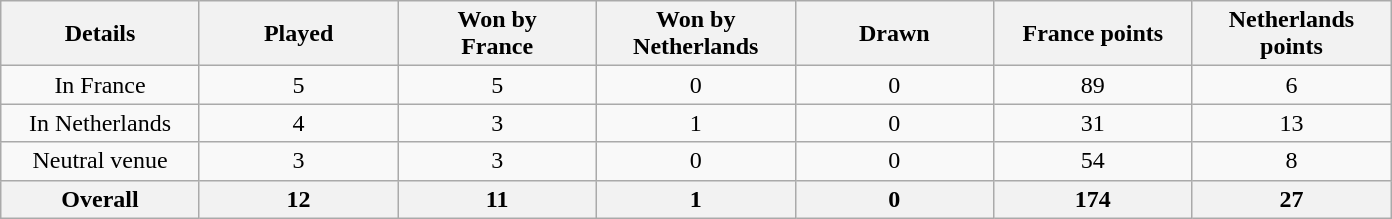<table class="wikitable sortable" style="text-align: center;">
<tr>
<th width="125">Details</th>
<th width="125">Played</th>
<th width="125">Won by<br>France</th>
<th width="125">Won by<br>Netherlands</th>
<th width="125">Drawn</th>
<th width="125">France points</th>
<th width="125">Netherlands points</th>
</tr>
<tr>
<td>In France</td>
<td>5</td>
<td>5</td>
<td>0</td>
<td>0</td>
<td>89</td>
<td>6</td>
</tr>
<tr>
<td>In Netherlands</td>
<td>4</td>
<td>3</td>
<td>1</td>
<td>0</td>
<td>31</td>
<td>13</td>
</tr>
<tr>
<td>Neutral venue</td>
<td>3</td>
<td>3</td>
<td>0</td>
<td>0</td>
<td>54</td>
<td>8</td>
</tr>
<tr class="sortbottom">
<th>Overall</th>
<th>12</th>
<th>11</th>
<th>1</th>
<th>0</th>
<th>174</th>
<th>27</th>
</tr>
</table>
